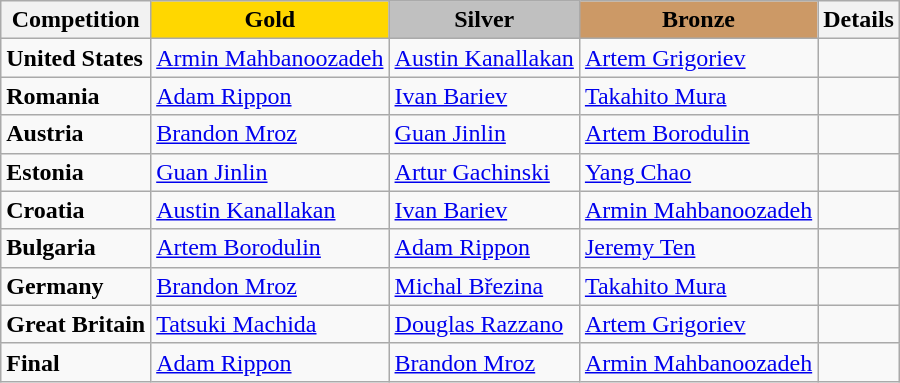<table class="wikitable">
<tr>
<th>Competition</th>
<td align=center bgcolor=gold><strong>Gold</strong></td>
<td align=center bgcolor=silver><strong>Silver</strong></td>
<td align=center bgcolor=cc9966><strong>Bronze</strong></td>
<th>Details</th>
</tr>
<tr>
<td><strong>United States</strong></td>
<td> <a href='#'>Armin Mahbanoozadeh</a></td>
<td> <a href='#'>Austin Kanallakan</a></td>
<td> <a href='#'>Artem Grigoriev</a></td>
<td></td>
</tr>
<tr>
<td><strong>Romania</strong></td>
<td> <a href='#'>Adam Rippon</a></td>
<td> <a href='#'>Ivan Bariev</a></td>
<td> <a href='#'>Takahito Mura</a></td>
<td></td>
</tr>
<tr>
<td><strong>Austria</strong></td>
<td> <a href='#'>Brandon Mroz</a></td>
<td> <a href='#'>Guan Jinlin</a></td>
<td> <a href='#'>Artem Borodulin</a></td>
<td></td>
</tr>
<tr>
<td><strong>Estonia</strong></td>
<td> <a href='#'>Guan Jinlin</a></td>
<td> <a href='#'>Artur Gachinski</a></td>
<td> <a href='#'>Yang Chao</a></td>
<td></td>
</tr>
<tr>
<td><strong>Croatia</strong></td>
<td> <a href='#'>Austin Kanallakan</a></td>
<td> <a href='#'>Ivan Bariev</a></td>
<td> <a href='#'>Armin Mahbanoozadeh</a></td>
<td></td>
</tr>
<tr>
<td><strong>Bulgaria</strong></td>
<td> <a href='#'>Artem Borodulin</a></td>
<td> <a href='#'>Adam Rippon</a></td>
<td> <a href='#'>Jeremy Ten</a></td>
<td></td>
</tr>
<tr>
<td><strong>Germany</strong></td>
<td> <a href='#'>Brandon Mroz</a></td>
<td> <a href='#'>Michal Březina</a></td>
<td> <a href='#'>Takahito Mura</a></td>
<td></td>
</tr>
<tr>
<td><strong>Great Britain</strong></td>
<td> <a href='#'>Tatsuki Machida</a></td>
<td> <a href='#'>Douglas Razzano</a></td>
<td> <a href='#'>Artem Grigoriev</a></td>
<td></td>
</tr>
<tr>
<td><strong>Final</strong></td>
<td> <a href='#'>Adam Rippon</a></td>
<td> <a href='#'>Brandon Mroz</a></td>
<td> <a href='#'>Armin Mahbanoozadeh</a></td>
<td></td>
</tr>
</table>
